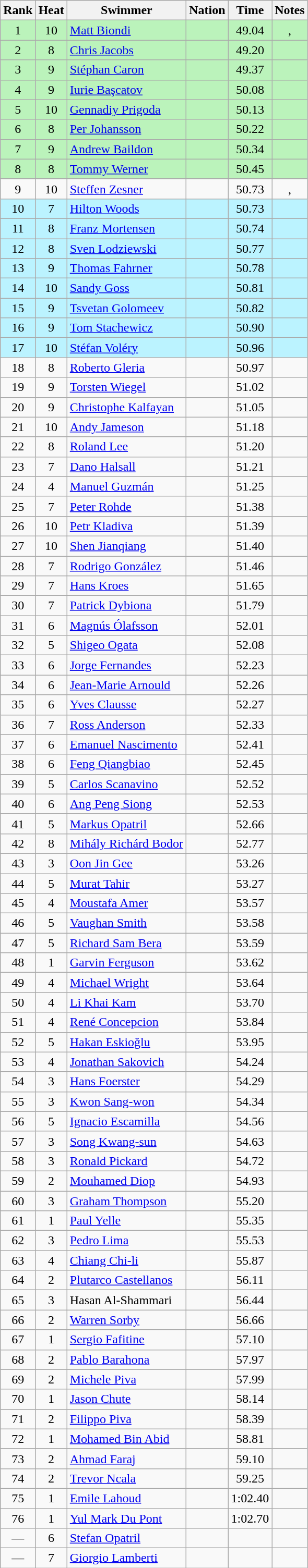<table class="wikitable sortable" style="text-align:center">
<tr>
<th>Rank</th>
<th>Heat</th>
<th>Swimmer</th>
<th>Nation</th>
<th>Time</th>
<th>Notes</th>
</tr>
<tr bgcolor=#bbf3bb>
<td>1</td>
<td>10</td>
<td align=left><a href='#'>Matt Biondi</a></td>
<td align=left></td>
<td>49.04</td>
<td>, </td>
</tr>
<tr bgcolor=#bbf3bb>
<td>2</td>
<td>8</td>
<td align=left><a href='#'>Chris Jacobs</a></td>
<td align=left></td>
<td>49.20</td>
<td></td>
</tr>
<tr bgcolor=#bbf3bb>
<td>3</td>
<td>9</td>
<td align=left><a href='#'>Stéphan Caron</a></td>
<td align=left></td>
<td>49.37</td>
<td></td>
</tr>
<tr bgcolor=#bbf3bb>
<td>4</td>
<td>9</td>
<td align=left><a href='#'>Iurie Başcatov</a></td>
<td align=left></td>
<td>50.08</td>
<td></td>
</tr>
<tr bgcolor=#bbf3bb>
<td>5</td>
<td>10</td>
<td align=left><a href='#'>Gennadiy Prigoda</a></td>
<td align=left></td>
<td>50.13</td>
<td></td>
</tr>
<tr bgcolor=#bbf3bb>
<td>6</td>
<td>8</td>
<td align=left><a href='#'>Per Johansson</a></td>
<td align=left></td>
<td>50.22</td>
<td></td>
</tr>
<tr bgcolor=#bbf3bb>
<td>7</td>
<td>9</td>
<td align=left><a href='#'>Andrew Baildon</a></td>
<td align=left></td>
<td>50.34</td>
<td></td>
</tr>
<tr bgcolor=#bbf3bb>
<td>8</td>
<td>8</td>
<td align=left><a href='#'>Tommy Werner</a></td>
<td align=left></td>
<td>50.45</td>
<td></td>
</tr>
<tr>
<td>9</td>
<td>10</td>
<td align=left><a href='#'>Steffen Zesner</a></td>
<td align=left></td>
<td>50.73</td>
<td>, </td>
</tr>
<tr bgcolor=bbf3ff>
<td>10</td>
<td>7</td>
<td align=left><a href='#'>Hilton Woods</a></td>
<td align=left></td>
<td>50.73</td>
<td></td>
</tr>
<tr bgcolor=bbf3ff>
<td>11</td>
<td>8</td>
<td align=left><a href='#'>Franz Mortensen</a></td>
<td align=left></td>
<td>50.74</td>
<td></td>
</tr>
<tr bgcolor=bbf3ff>
<td>12</td>
<td>8</td>
<td align=left><a href='#'>Sven Lodziewski</a></td>
<td align=left></td>
<td>50.77</td>
<td></td>
</tr>
<tr bgcolor=bbf3ff>
<td>13</td>
<td>9</td>
<td align=left><a href='#'>Thomas Fahrner</a></td>
<td align=left></td>
<td>50.78</td>
<td></td>
</tr>
<tr bgcolor=bbf3ff>
<td>14</td>
<td>10</td>
<td align=left><a href='#'>Sandy Goss</a></td>
<td align=left></td>
<td>50.81</td>
<td></td>
</tr>
<tr bgcolor=bbf3ff>
<td>15</td>
<td>9</td>
<td align=left><a href='#'>Tsvetan Golomeev</a></td>
<td align=left></td>
<td>50.82</td>
<td></td>
</tr>
<tr bgcolor=bbf3ff>
<td>16</td>
<td>9</td>
<td align=left><a href='#'>Tom Stachewicz</a></td>
<td align=left></td>
<td>50.90</td>
<td></td>
</tr>
<tr bgcolor=bbf3ff>
<td>17</td>
<td>10</td>
<td align=left><a href='#'>Stéfan Voléry</a></td>
<td align=left></td>
<td>50.96</td>
<td></td>
</tr>
<tr>
<td>18</td>
<td>8</td>
<td align=left><a href='#'>Roberto Gleria</a></td>
<td align=left></td>
<td>50.97</td>
<td></td>
</tr>
<tr>
<td>19</td>
<td>9</td>
<td align=left><a href='#'>Torsten Wiegel</a></td>
<td align=left></td>
<td>51.02</td>
<td></td>
</tr>
<tr>
<td>20</td>
<td>9</td>
<td align=left><a href='#'>Christophe Kalfayan</a></td>
<td align=left></td>
<td>51.05</td>
<td></td>
</tr>
<tr>
<td>21</td>
<td>10</td>
<td align=left><a href='#'>Andy Jameson</a></td>
<td align=left></td>
<td>51.18</td>
<td></td>
</tr>
<tr>
<td>22</td>
<td>8</td>
<td align=left><a href='#'>Roland Lee</a></td>
<td align=left></td>
<td>51.20</td>
<td></td>
</tr>
<tr>
<td>23</td>
<td>7</td>
<td align=left><a href='#'>Dano Halsall</a></td>
<td align=left></td>
<td>51.21</td>
<td></td>
</tr>
<tr>
<td>24</td>
<td>4</td>
<td align=left><a href='#'>Manuel Guzmán</a></td>
<td align=left></td>
<td>51.25</td>
<td></td>
</tr>
<tr>
<td>25</td>
<td>7</td>
<td align=left><a href='#'>Peter Rohde</a></td>
<td align=left></td>
<td>51.38</td>
<td></td>
</tr>
<tr>
<td>26</td>
<td>10</td>
<td align=left><a href='#'>Petr Kladiva</a></td>
<td align=left></td>
<td>51.39</td>
<td></td>
</tr>
<tr>
<td>27</td>
<td>10</td>
<td align=left><a href='#'>Shen Jianqiang</a></td>
<td align=left></td>
<td>51.40</td>
<td></td>
</tr>
<tr>
<td>28</td>
<td>7</td>
<td align=left><a href='#'>Rodrigo González</a></td>
<td align=left></td>
<td>51.46</td>
<td></td>
</tr>
<tr>
<td>29</td>
<td>7</td>
<td align=left><a href='#'>Hans Kroes</a></td>
<td align=left></td>
<td>51.65</td>
<td></td>
</tr>
<tr>
<td>30</td>
<td>7</td>
<td align=left><a href='#'>Patrick Dybiona</a></td>
<td align=left></td>
<td>51.79</td>
<td></td>
</tr>
<tr>
<td>31</td>
<td>6</td>
<td align=left><a href='#'>Magnús Ólafsson</a></td>
<td align=left></td>
<td>52.01</td>
<td></td>
</tr>
<tr>
<td>32</td>
<td>5</td>
<td align=left><a href='#'>Shigeo Ogata</a></td>
<td align=left></td>
<td>52.08</td>
<td></td>
</tr>
<tr>
<td>33</td>
<td>6</td>
<td align=left><a href='#'>Jorge Fernandes</a></td>
<td align=left></td>
<td>52.23</td>
<td></td>
</tr>
<tr>
<td>34</td>
<td>6</td>
<td align=left><a href='#'>Jean-Marie Arnould</a></td>
<td align=left></td>
<td>52.26</td>
<td></td>
</tr>
<tr>
<td>35</td>
<td>6</td>
<td align=left><a href='#'>Yves Clausse</a></td>
<td align=left></td>
<td>52.27</td>
<td></td>
</tr>
<tr>
<td>36</td>
<td>7</td>
<td align=left><a href='#'>Ross Anderson</a></td>
<td align=left></td>
<td>52.33</td>
<td></td>
</tr>
<tr>
<td>37</td>
<td>6</td>
<td align=left><a href='#'>Emanuel Nascimento</a></td>
<td align=left></td>
<td>52.41</td>
<td></td>
</tr>
<tr>
<td>38</td>
<td>6</td>
<td align=left><a href='#'>Feng Qiangbiao</a></td>
<td align=left></td>
<td>52.45</td>
<td></td>
</tr>
<tr>
<td>39</td>
<td>5</td>
<td align=left><a href='#'>Carlos Scanavino</a></td>
<td align=left></td>
<td>52.52</td>
<td></td>
</tr>
<tr>
<td>40</td>
<td>6</td>
<td align=left><a href='#'>Ang Peng Siong</a></td>
<td align=left></td>
<td>52.53</td>
<td></td>
</tr>
<tr>
<td>41</td>
<td>5</td>
<td align=left><a href='#'>Markus Opatril</a></td>
<td align=left></td>
<td>52.66</td>
<td></td>
</tr>
<tr>
<td>42</td>
<td>8</td>
<td align=left><a href='#'>Mihály Richárd Bodor</a></td>
<td align=left></td>
<td>52.77</td>
<td></td>
</tr>
<tr>
<td>43</td>
<td>3</td>
<td align=left><a href='#'>Oon Jin Gee</a></td>
<td align=left></td>
<td>53.26</td>
<td></td>
</tr>
<tr>
<td>44</td>
<td>5</td>
<td align=left><a href='#'>Murat Tahir</a></td>
<td align=left></td>
<td>53.27</td>
<td></td>
</tr>
<tr>
<td>45</td>
<td>4</td>
<td align=left><a href='#'>Moustafa Amer</a></td>
<td align=left></td>
<td>53.57</td>
<td></td>
</tr>
<tr>
<td>46</td>
<td>5</td>
<td align=left><a href='#'>Vaughan Smith</a></td>
<td align=left></td>
<td>53.58</td>
<td></td>
</tr>
<tr>
<td>47</td>
<td>5</td>
<td align=left><a href='#'>Richard Sam Bera</a></td>
<td align=left></td>
<td>53.59</td>
<td></td>
</tr>
<tr>
<td>48</td>
<td>1</td>
<td align=left><a href='#'>Garvin Ferguson</a></td>
<td align=left></td>
<td>53.62</td>
<td></td>
</tr>
<tr>
<td>49</td>
<td>4</td>
<td align=left><a href='#'>Michael Wright</a></td>
<td align=left></td>
<td>53.64</td>
<td></td>
</tr>
<tr>
<td>50</td>
<td>4</td>
<td align=left><a href='#'>Li Khai Kam</a></td>
<td align=left></td>
<td>53.70</td>
<td></td>
</tr>
<tr>
<td>51</td>
<td>4</td>
<td align=left><a href='#'>René Concepcion</a></td>
<td align=left></td>
<td>53.84</td>
<td></td>
</tr>
<tr>
<td>52</td>
<td>5</td>
<td align=left><a href='#'>Hakan Eskioğlu</a></td>
<td align=left></td>
<td>53.95</td>
<td></td>
</tr>
<tr>
<td>53</td>
<td>4</td>
<td align=left><a href='#'>Jonathan Sakovich</a></td>
<td align=left></td>
<td>54.24</td>
<td></td>
</tr>
<tr>
<td>54</td>
<td>3</td>
<td align=left><a href='#'>Hans Foerster</a></td>
<td align=left></td>
<td>54.29</td>
<td></td>
</tr>
<tr>
<td>55</td>
<td>3</td>
<td align=left><a href='#'>Kwon Sang-won</a></td>
<td align=left></td>
<td>54.34</td>
<td></td>
</tr>
<tr>
<td>56</td>
<td>5</td>
<td align=left><a href='#'>Ignacio Escamilla</a></td>
<td align=left></td>
<td>54.56</td>
<td></td>
</tr>
<tr>
<td>57</td>
<td>3</td>
<td align=left><a href='#'>Song Kwang-sun</a></td>
<td align=left></td>
<td>54.63</td>
<td></td>
</tr>
<tr>
<td>58</td>
<td>3</td>
<td align=left><a href='#'>Ronald Pickard</a></td>
<td align=left></td>
<td>54.72</td>
<td></td>
</tr>
<tr>
<td>59</td>
<td>2</td>
<td align=left><a href='#'>Mouhamed Diop</a></td>
<td align=left></td>
<td>54.93</td>
<td></td>
</tr>
<tr>
<td>60</td>
<td>3</td>
<td align=left><a href='#'>Graham Thompson</a></td>
<td align=left></td>
<td>55.20</td>
<td></td>
</tr>
<tr>
<td>61</td>
<td>1</td>
<td align=left><a href='#'>Paul Yelle</a></td>
<td align=left></td>
<td>55.35</td>
<td></td>
</tr>
<tr>
<td>62</td>
<td>3</td>
<td align=left><a href='#'>Pedro Lima</a></td>
<td align=left></td>
<td>55.53</td>
<td></td>
</tr>
<tr>
<td>63</td>
<td>4</td>
<td align=left><a href='#'>Chiang Chi-li</a></td>
<td align=left></td>
<td>55.87</td>
<td></td>
</tr>
<tr>
<td>64</td>
<td>2</td>
<td align=left><a href='#'>Plutarco Castellanos</a></td>
<td align=left></td>
<td>56.11</td>
<td></td>
</tr>
<tr>
<td>65</td>
<td>3</td>
<td align=left>Hasan Al-Shammari</td>
<td align=left></td>
<td>56.44</td>
<td></td>
</tr>
<tr>
<td>66</td>
<td>2</td>
<td align=left><a href='#'>Warren Sorby</a></td>
<td align=left></td>
<td>56.66</td>
<td></td>
</tr>
<tr>
<td>67</td>
<td>1</td>
<td align=left><a href='#'>Sergio Fafitine</a></td>
<td align=left></td>
<td>57.10</td>
<td></td>
</tr>
<tr>
<td>68</td>
<td>2</td>
<td align=left><a href='#'>Pablo Barahona</a></td>
<td align=left></td>
<td>57.97</td>
<td></td>
</tr>
<tr>
<td>69</td>
<td>2</td>
<td align=left><a href='#'>Michele Piva</a></td>
<td align=left></td>
<td>57.99</td>
<td></td>
</tr>
<tr>
<td>70</td>
<td>1</td>
<td align=left><a href='#'>Jason Chute</a></td>
<td align=left></td>
<td>58.14</td>
<td></td>
</tr>
<tr>
<td>71</td>
<td>2</td>
<td align=left><a href='#'>Filippo Piva</a></td>
<td align=left></td>
<td>58.39</td>
<td></td>
</tr>
<tr>
<td>72</td>
<td>1</td>
<td align=left><a href='#'>Mohamed Bin Abid</a></td>
<td align=left></td>
<td>58.81</td>
<td></td>
</tr>
<tr>
<td>73</td>
<td>2</td>
<td align=left><a href='#'>Ahmad Faraj</a></td>
<td align=left></td>
<td>59.10</td>
<td></td>
</tr>
<tr>
<td>74</td>
<td>2</td>
<td align=left><a href='#'>Trevor Ncala</a></td>
<td align=left></td>
<td>59.25</td>
<td></td>
</tr>
<tr>
<td>75</td>
<td>1</td>
<td align=left><a href='#'>Emile Lahoud</a></td>
<td align=left></td>
<td data-sort-value=62.40>1:02.40</td>
<td></td>
</tr>
<tr>
<td>76</td>
<td>1</td>
<td align=left><a href='#'>Yul Mark Du Pont</a></td>
<td align=left></td>
<td data-sort-value=62.70>1:02.70</td>
<td></td>
</tr>
<tr>
<td data-sort-value=77>—</td>
<td>6</td>
<td align=left><a href='#'>Stefan Opatril</a></td>
<td align=left></td>
<td></td>
<td></td>
</tr>
<tr>
<td data-sort-value=78>—</td>
<td>7</td>
<td align=left><a href='#'>Giorgio Lamberti</a></td>
<td align=left></td>
<td></td>
<td></td>
</tr>
</table>
